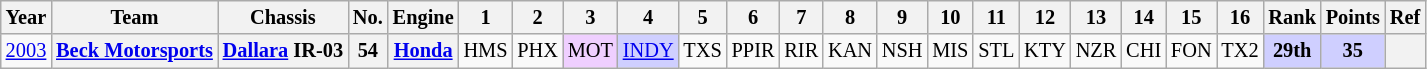<table class="wikitable" style="text-align:center; font-size:85%">
<tr>
<th>Year</th>
<th>Team</th>
<th>Chassis</th>
<th>No.</th>
<th>Engine</th>
<th>1</th>
<th>2</th>
<th>3</th>
<th>4</th>
<th>5</th>
<th>6</th>
<th>7</th>
<th>8</th>
<th>9</th>
<th>10</th>
<th>11</th>
<th>12</th>
<th>13</th>
<th>14</th>
<th>15</th>
<th>16</th>
<th>Rank</th>
<th>Points</th>
<th>Ref</th>
</tr>
<tr>
<td><a href='#'>2003</a></td>
<th nowrap><a href='#'>Beck Motorsports</a></th>
<th nowrap><a href='#'>Dallara</a> IR-03</th>
<th>54</th>
<th><a href='#'>Honda</a></th>
<td>HMS</td>
<td>PHX</td>
<td style="background:#EFCFFF;">MOT<br></td>
<td style="background:#CFCFFF;"><a href='#'>INDY</a><br></td>
<td>TXS</td>
<td>PPIR</td>
<td>RIR</td>
<td>KAN</td>
<td>NSH</td>
<td>MIS</td>
<td>STL</td>
<td>KTY</td>
<td>NZR</td>
<td>CHI</td>
<td>FON</td>
<td>TX2</td>
<td style="background:#CFCFFF;"><strong>29th</strong></td>
<td style="background:#CFCFFF;"><strong>35</strong></td>
<th></th>
</tr>
</table>
